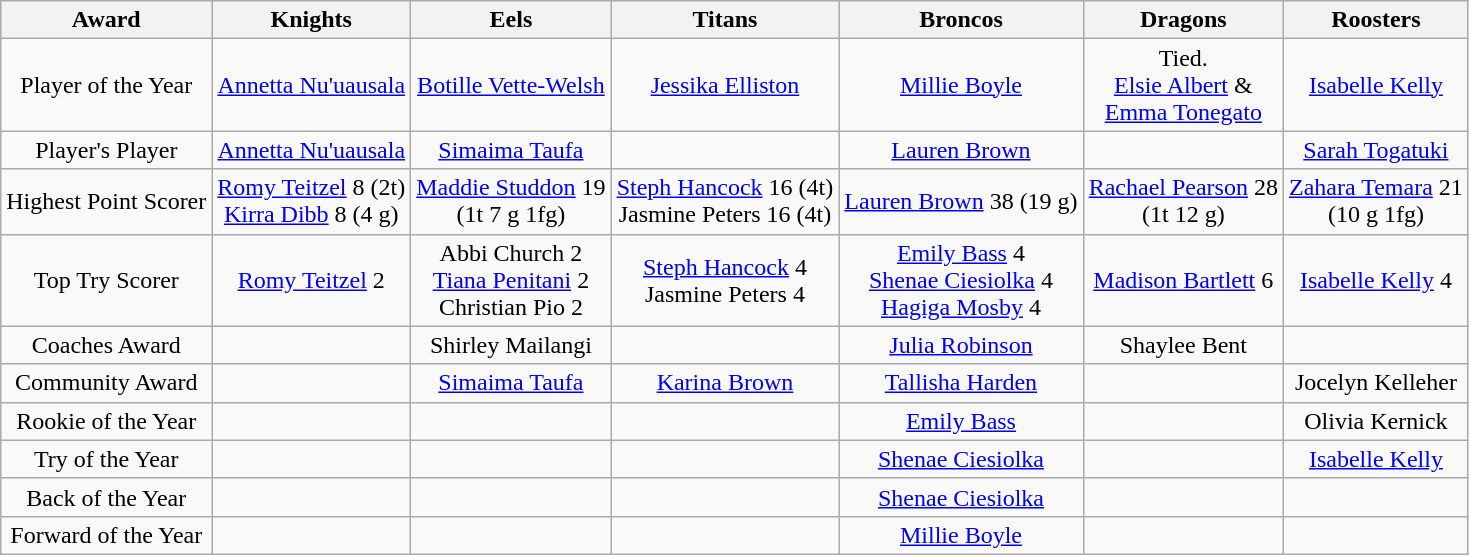<table class="wikitable" style="text-align:center;">
<tr>
<th>Award</th>
<th> Knights</th>
<th> Eels</th>
<th> Titans</th>
<th> Broncos</th>
<th> Dragons</th>
<th> Roosters</th>
</tr>
<tr>
<td>Player of the Year</td>
<td><a href='#'>Annetta Nu'uausala</a></td>
<td><a href='#'>Botille Vette-Welsh</a></td>
<td><a href='#'>Jessika Elliston</a></td>
<td><a href='#'>Millie Boyle</a></td>
<td>Tied.<br> <a href='#'>Elsie Albert</a> & <br> <a href='#'>Emma Tonegato</a></td>
<td><a href='#'>Isabelle Kelly</a></td>
</tr>
<tr>
<td>Player's Player</td>
<td><a href='#'>Annetta Nu'uausala</a></td>
<td><a href='#'>Simaima Taufa</a></td>
<td></td>
<td><a href='#'>Lauren Brown</a></td>
<td></td>
<td><a href='#'>Sarah Togatuki</a></td>
</tr>
<tr>
<td>Highest Point Scorer</td>
<td><a href='#'>Romy Teitzel</a> 8 (2t) <br> <a href='#'>Kirra Dibb</a> 8 (4 g)</td>
<td><a href='#'>Maddie Studdon</a> 19 <br> (1t 7 g 1fg)</td>
<td><a href='#'>Steph Hancock</a> 16 (4t) <br> Jasmine Peters 16 (4t)</td>
<td><a href='#'>Lauren Brown</a> 38 (19 g)</td>
<td><a href='#'>Rachael Pearson</a> 28 <br> (1t 12 g)</td>
<td><a href='#'>Zahara Temara</a> 21 <br> (10 g 1fg)</td>
</tr>
<tr>
<td>Top Try Scorer</td>
<td><a href='#'>Romy Teitzel</a> 2</td>
<td>Abbi Church 2 <br> <a href='#'>Tiana Penitani</a> 2 <br> Christian Pio 2</td>
<td><a href='#'>Steph Hancock</a> 4 <br> Jasmine Peters 4</td>
<td><a href='#'>Emily Bass</a> 4 <br> <a href='#'>Shenae Ciesiolka</a> 4 <br> <a href='#'>Hagiga Mosby</a> 4</td>
<td><a href='#'>Madison Bartlett</a> 6</td>
<td><a href='#'>Isabelle Kelly</a> 4</td>
</tr>
<tr>
<td>Coaches Award</td>
<td></td>
<td>Shirley Mailangi</td>
<td></td>
<td><a href='#'>Julia Robinson</a></td>
<td>Shaylee Bent</td>
<td></td>
</tr>
<tr>
<td>Community Award</td>
<td></td>
<td><a href='#'>Simaima Taufa</a></td>
<td><a href='#'>Karina Brown</a></td>
<td><a href='#'>Tallisha Harden</a></td>
<td></td>
<td>Jocelyn Kelleher</td>
</tr>
<tr>
<td>Rookie of the Year</td>
<td></td>
<td></td>
<td></td>
<td><a href='#'>Emily Bass</a></td>
<td></td>
<td>Olivia Kernick</td>
</tr>
<tr>
<td>Try of the Year</td>
<td></td>
<td></td>
<td></td>
<td><a href='#'>Shenae Ciesiolka</a></td>
<td></td>
<td><a href='#'>Isabelle Kelly</a></td>
</tr>
<tr>
<td>Back of the Year</td>
<td></td>
<td></td>
<td></td>
<td><a href='#'>Shenae Ciesiolka</a></td>
<td></td>
<td></td>
</tr>
<tr>
<td>Forward of the Year</td>
<td></td>
<td></td>
<td></td>
<td><a href='#'>Millie Boyle</a></td>
<td></td>
<td></td>
</tr>
</table>
